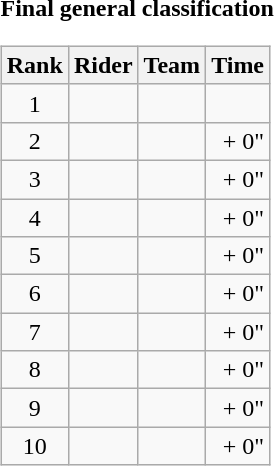<table>
<tr>
<td><strong>Final general classification</strong><br><table class="wikitable">
<tr>
<th scope="col">Rank</th>
<th scope="col">Rider</th>
<th scope="col">Team</th>
<th scope="col">Time</th>
</tr>
<tr>
<td style="text-align:center;">1</td>
<td></td>
<td></td>
<td style="text-align:right;"></td>
</tr>
<tr>
<td style="text-align:center;">2</td>
<td></td>
<td></td>
<td style="text-align:right;">+ 0"</td>
</tr>
<tr>
<td style="text-align:center;">3</td>
<td></td>
<td></td>
<td style="text-align:right;">+ 0"</td>
</tr>
<tr>
<td style="text-align:center;">4</td>
<td></td>
<td></td>
<td style="text-align:right;">+ 0"</td>
</tr>
<tr>
<td style="text-align:center;">5</td>
<td></td>
<td></td>
<td style="text-align:right;">+ 0"</td>
</tr>
<tr>
<td style="text-align:center;">6</td>
<td></td>
<td></td>
<td style="text-align:right;">+ 0"</td>
</tr>
<tr>
<td style="text-align:center;">7</td>
<td></td>
<td></td>
<td style="text-align:right;">+ 0"</td>
</tr>
<tr>
<td style="text-align:center;">8</td>
<td></td>
<td></td>
<td style="text-align:right;">+ 0"</td>
</tr>
<tr>
<td style="text-align:center;">9</td>
<td></td>
<td></td>
<td style="text-align:right;">+ 0"</td>
</tr>
<tr>
<td style="text-align:center;">10</td>
<td></td>
<td></td>
<td style="text-align:right;">+ 0"</td>
</tr>
</table>
</td>
</tr>
</table>
